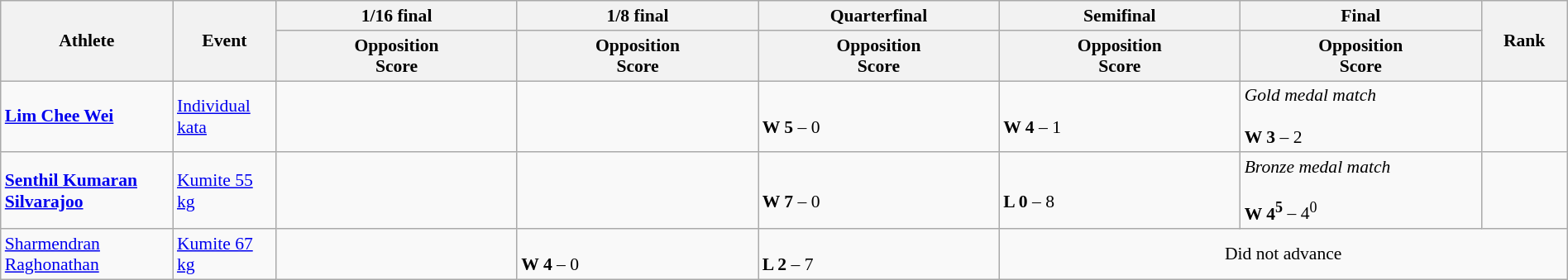<table class="wikitable" width="100%" style="text-align:left; font-size:90%">
<tr>
<th rowspan=2 width="10%">Athlete</th>
<th rowspan=2 width="6%">Event</th>
<th width="14%">1/16 final</th>
<th width="14%">1/8 final</th>
<th width="14%">Quarterfinal</th>
<th width="14%">Semifinal</th>
<th width="14%">Final</th>
<th rowspan=2 width="5%">Rank</th>
</tr>
<tr>
<th>Opposition<br>Score</th>
<th>Opposition<br>Score</th>
<th>Opposition<br>Score</th>
<th>Opposition<br>Score</th>
<th>Opposition<br>Score</th>
</tr>
<tr>
<td><strong><a href='#'>Lim Chee Wei</a></strong></td>
<td><a href='#'>Individual kata</a></td>
<td></td>
<td></td>
<td><br><strong>W 5</strong> – 0</td>
<td><br><strong>W 4</strong> – 1</td>
<td><em>Gold medal match</em><br><br><strong>W 3</strong> – 2</td>
<td align=center></td>
</tr>
<tr>
<td><strong><a href='#'>Senthil Kumaran Silvarajoo</a></strong></td>
<td><a href='#'>Kumite 55 kg</a></td>
<td></td>
<td></td>
<td><br><strong>W 7</strong> – 0</td>
<td><br><strong>L 0</strong> – 8</td>
<td><em>Bronze medal match</em><br><br><strong>W 4<sup>5</sup></strong> – 4<sup>0</sup></td>
<td align=center></td>
</tr>
<tr>
<td><a href='#'>Sharmendran Raghonathan</a></td>
<td><a href='#'>Kumite 67 kg</a></td>
<td></td>
<td><br><strong>W 4</strong> – 0</td>
<td><br><strong>L 2</strong> – 7</td>
<td align=center colspan=3>Did not advance</td>
</tr>
</table>
